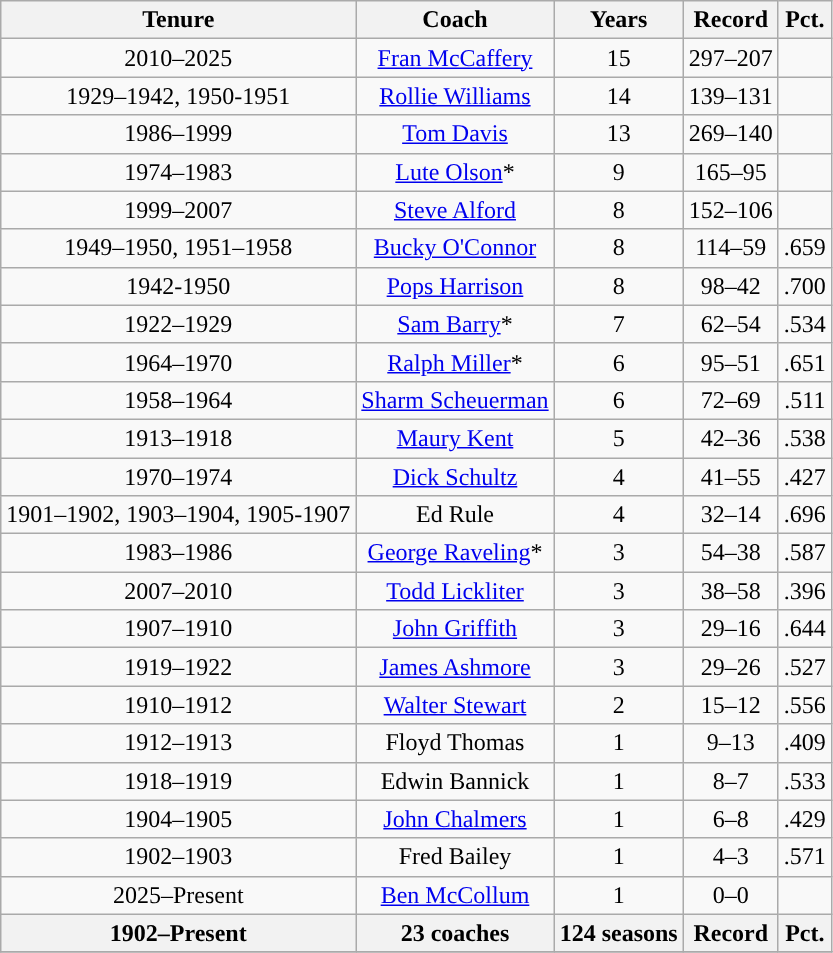<table class="wikitable sortable" style="text-align:center">
<tr>
<th>Tenure</th>
<th>Coach</th>
<th>Years</th>
<th>Record</th>
<th>Pct.</th>
</tr>
<tr>
<td>2010–2025</td>
<td><a href='#'>Fran McCaffery</a></td>
<td>15</td>
<td>297–207</td>
<td></td>
</tr>
<tr>
<td>1929–1942, 1950-1951</td>
<td><a href='#'>Rollie Williams</a></td>
<td>14</td>
<td>139–131</td>
<td></td>
</tr>
<tr>
<td>1986–1999</td>
<td><a href='#'>Tom Davis</a></td>
<td>13</td>
<td>269–140</td>
<td></td>
</tr>
<tr>
<td>1974–1983</td>
<td><a href='#'>Lute Olson</a>*</td>
<td>9</td>
<td>165–95</td>
<td></td>
</tr>
<tr>
<td>1999–2007</td>
<td><a href='#'>Steve Alford</a></td>
<td>8</td>
<td>152–106</td>
<td></td>
</tr>
<tr>
<td>1949–1950, 1951–1958</td>
<td><a href='#'>Bucky O'Connor</a></td>
<td>8</td>
<td>114–59</td>
<td>.659</td>
</tr>
<tr>
<td>1942-1950</td>
<td><a href='#'>Pops Harrison</a></td>
<td>8</td>
<td>98–42</td>
<td>.700</td>
</tr>
<tr>
<td>1922–1929</td>
<td><a href='#'>Sam Barry</a>*</td>
<td>7</td>
<td>62–54</td>
<td>.534</td>
</tr>
<tr>
<td>1964–1970</td>
<td><a href='#'>Ralph Miller</a>*</td>
<td>6</td>
<td>95–51</td>
<td>.651</td>
</tr>
<tr>
<td>1958–1964</td>
<td><a href='#'>Sharm Scheuerman</a></td>
<td>6</td>
<td>72–69</td>
<td>.511</td>
</tr>
<tr>
<td>1913–1918</td>
<td><a href='#'>Maury Kent</a></td>
<td>5</td>
<td>42–36</td>
<td>.538</td>
</tr>
<tr>
<td>1970–1974</td>
<td><a href='#'>Dick Schultz</a></td>
<td>4</td>
<td>41–55</td>
<td>.427</td>
</tr>
<tr>
<td>1901–1902, 1903–1904, 1905-1907</td>
<td>Ed Rule</td>
<td>4</td>
<td>32–14</td>
<td>.696</td>
</tr>
<tr>
<td>1983–1986</td>
<td><a href='#'>George Raveling</a>*</td>
<td>3</td>
<td>54–38</td>
<td>.587</td>
</tr>
<tr>
<td>2007–2010</td>
<td><a href='#'>Todd Lickliter</a></td>
<td>3</td>
<td>38–58</td>
<td>.396</td>
</tr>
<tr>
<td>1907–1910</td>
<td><a href='#'>John Griffith</a></td>
<td>3</td>
<td>29–16</td>
<td>.644</td>
</tr>
<tr>
<td>1919–1922</td>
<td><a href='#'>James Ashmore</a></td>
<td>3</td>
<td>29–26</td>
<td>.527</td>
</tr>
<tr>
<td>1910–1912</td>
<td><a href='#'>Walter Stewart</a></td>
<td>2</td>
<td>15–12</td>
<td>.556</td>
</tr>
<tr>
<td>1912–1913</td>
<td>Floyd Thomas</td>
<td>1</td>
<td>9–13</td>
<td>.409</td>
</tr>
<tr>
<td>1918–1919</td>
<td>Edwin Bannick</td>
<td>1</td>
<td>8–7</td>
<td>.533</td>
</tr>
<tr>
<td>1904–1905</td>
<td><a href='#'>John Chalmers</a></td>
<td>1</td>
<td>6–8</td>
<td>.429</td>
</tr>
<tr>
<td>1902–1903</td>
<td>Fred Bailey</td>
<td>1</td>
<td>4–3</td>
<td>.571</td>
</tr>
<tr>
<td>2025–Present</td>
<td><a href='#'>Ben McCollum</a></td>
<td>1</td>
<td>0–0</td>
<td></td>
</tr>
<tr>
<th>1902–Present</th>
<th>23 coaches</th>
<th>124 seasons</th>
<th>Record</th>
<th>Pct.</th>
</tr>
<tr>
</tr>
</table>
